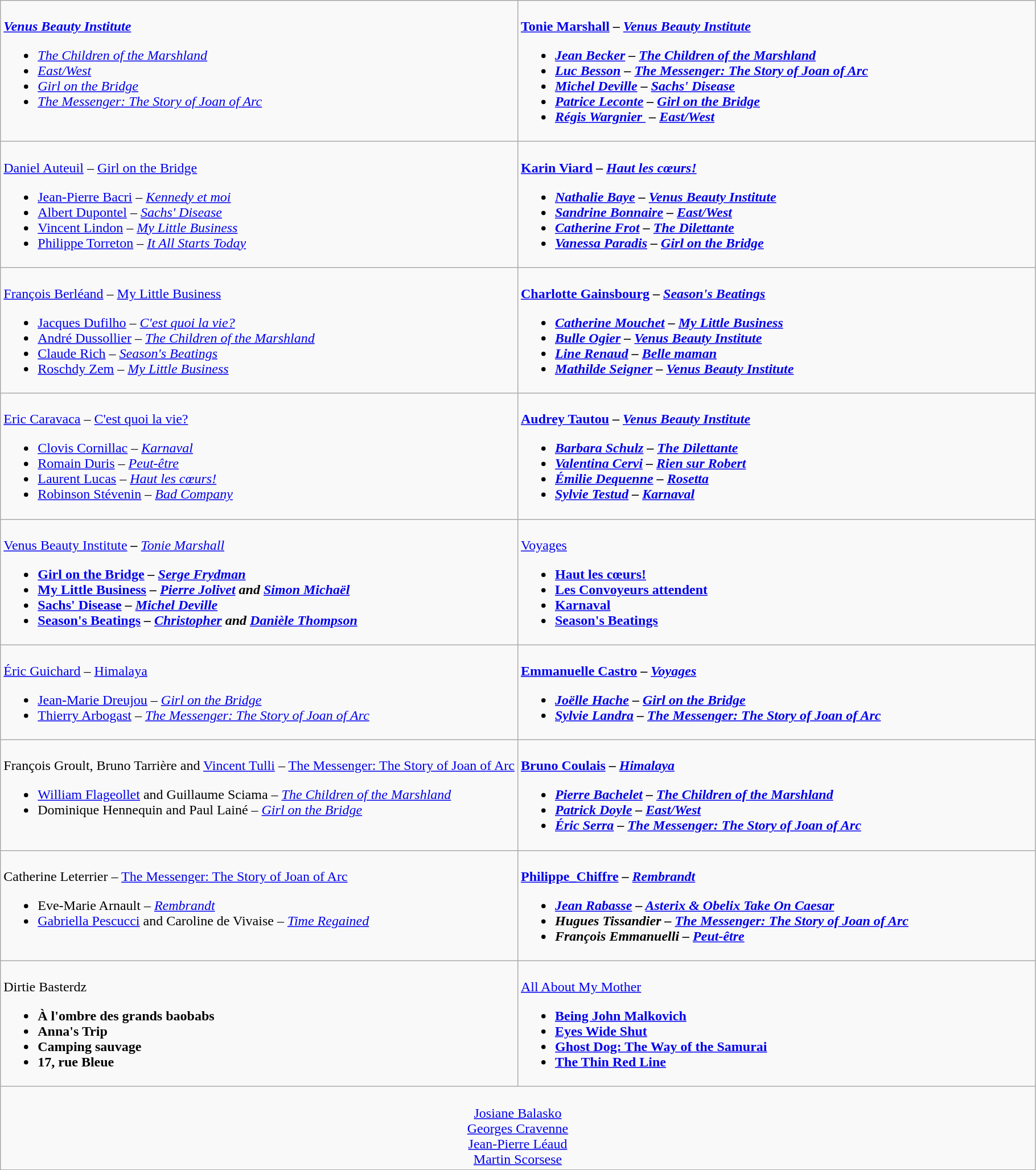<table class=wikitable style="width=150%">
<tr>
<td valign="top" width="50%"><br>
<strong><em><a href='#'>Venus Beauty Institute</a></em></strong><ul><li><em><a href='#'>The Children of the Marshland</a></em></li><li><em><a href='#'>East/West</a></em></li><li><em><a href='#'>Girl on the Bridge</a></em></li><li><em><a href='#'>The Messenger: The Story of Joan of Arc</a></em></li></ul></td>
<td valign="top" width="50%"><br>
<strong><a href='#'>Tonie Marshall</a> – <em><a href='#'>Venus Beauty Institute</a><strong><em><ul><li><a href='#'>Jean Becker</a> – </em><a href='#'>The Children of the Marshland</a><em></li><li><a href='#'>Luc Besson</a> – </em><a href='#'>The Messenger: The Story of Joan of Arc</a><em></li><li><a href='#'>Michel Deville</a> – </em><a href='#'>Sachs' Disease</a><em></li><li><a href='#'>Patrice Leconte</a> – </em><a href='#'>Girl on the Bridge</a><em></li><li><a href='#'>Régis Wargnier </a> – </em><a href='#'>East/West</a><em></li></ul></td>
</tr>
<tr>
<td valign="top" width="50%"><br>
</strong><a href='#'>Daniel Auteuil</a> –  </em><a href='#'>Girl on the Bridge</a></em></strong><ul><li><a href='#'>Jean-Pierre Bacri</a> – <em><a href='#'>Kennedy et moi</a></em></li><li><a href='#'>Albert Dupontel</a> – <em><a href='#'>Sachs' Disease</a></em></li><li><a href='#'>Vincent Lindon</a> – <em><a href='#'>My Little Business</a></em></li><li><a href='#'>Philippe Torreton</a> – <em><a href='#'>It All Starts Today</a></em></li></ul></td>
<td valign="top" width="50%"><br>
<strong><a href='#'>Karin Viard</a> – <em><a href='#'>Haut les cœurs!</a><strong><em><ul><li><a href='#'>Nathalie Baye</a> – </em><a href='#'>Venus Beauty Institute</a><em></li><li><a href='#'>Sandrine Bonnaire</a> – </em><a href='#'>East/West</a><em></li><li><a href='#'>Catherine Frot</a> – </em><a href='#'>The Dilettante</a><em></li><li><a href='#'>Vanessa Paradis</a> – </em><a href='#'>Girl on the Bridge</a><em></li></ul></td>
</tr>
<tr>
<td valign="top" width="50%"><br>
</strong><a href='#'>François Berléand</a> – </em><a href='#'>My Little Business</a></em></strong><ul><li><a href='#'>Jacques Dufilho</a> – <em><a href='#'>C'est quoi la vie?</a></em></li><li><a href='#'>André Dussollier</a> – <em><a href='#'>The Children of the Marshland</a></em></li><li><a href='#'>Claude Rich</a> – <em><a href='#'>Season's Beatings</a></em></li><li><a href='#'>Roschdy Zem</a> – <em><a href='#'>My Little Business</a></em></li></ul></td>
<td valign="top" width="50%"><br>
<strong><a href='#'>Charlotte Gainsbourg</a> – <em><a href='#'>Season's Beatings</a><strong><em><ul><li><a href='#'>Catherine Mouchet</a> – </em><a href='#'>My Little Business</a><em></li><li><a href='#'>Bulle Ogier</a> – </em><a href='#'>Venus Beauty Institute</a><em></li><li><a href='#'>Line Renaud</a> – </em><a href='#'>Belle maman</a><em></li><li><a href='#'>Mathilde Seigner</a> – </em><a href='#'>Venus Beauty Institute</a><em></li></ul></td>
</tr>
<tr>
<td valign="top" width="50%"><br>
</strong><a href='#'>Eric Caravaca</a> – </em><a href='#'>C'est quoi la vie?</a></em></strong><ul><li><a href='#'>Clovis Cornillac</a> – <em><a href='#'>Karnaval</a></em></li><li><a href='#'>Romain Duris</a> – <em><a href='#'>Peut-être</a></em></li><li><a href='#'>Laurent Lucas</a> – <em><a href='#'>Haut les cœurs!</a></em></li><li><a href='#'>Robinson Stévenin</a> – <em><a href='#'>Bad Company</a></em></li></ul></td>
<td valign="top" width="50%"><br>
<strong><a href='#'>Audrey Tautou</a> – <em><a href='#'>Venus Beauty Institute</a><strong><em><ul><li><a href='#'>Barbara Schulz</a> – </em><a href='#'>The Dilettante</a><em></li><li><a href='#'>Valentina Cervi</a> – </em><a href='#'>Rien sur Robert</a><em></li><li><a href='#'>Émilie Dequenne</a> – </em><a href='#'>Rosetta</a><em></li><li><a href='#'>Sylvie Testud</a> – </em><a href='#'>Karnaval</a><em></li></ul></td>
</tr>
<tr>
<td valign="top" width="50%"><br>
</em></strong><a href='#'>Venus Beauty Institute</a><strong><em> – </strong><a href='#'>Tonie Marshall</a><strong><ul><li></em><a href='#'>Girl on the Bridge</a><em> – <a href='#'>Serge Frydman</a></li><li></em><a href='#'>My Little Business</a><em> – <a href='#'>Pierre Jolivet</a> and <a href='#'>Simon Michaël</a></li><li></em><a href='#'>Sachs' Disease</a><em> – <a href='#'>Michel Deville</a></li><li></em><a href='#'>Season's Beatings</a><em> – <a href='#'>Christopher</a> and <a href='#'>Danièle Thompson</a></li></ul></td>
<td valign="top" width="50%"><br>
</em></strong><a href='#'>Voyages</a><strong><em><ul><li></em><a href='#'>Haut les cœurs!</a><em></li><li></em><a href='#'>Les Convoyeurs attendent</a><em></li><li></em><a href='#'>Karnaval</a><em></li><li></em><a href='#'>Season's Beatings</a><em></li></ul></td>
</tr>
<tr>
<td valign="top" width="50%"><br>
</strong><a href='#'>Éric Guichard</a> – </em><a href='#'>Himalaya</a></em></strong><ul><li><a href='#'>Jean-Marie Dreujou</a> – <em><a href='#'>Girl on the Bridge</a></em></li><li><a href='#'>Thierry Arbogast</a> – <em><a href='#'>The Messenger: The Story of Joan of Arc</a></em></li></ul></td>
<td valign="top" width="50%"><br>
<strong><a href='#'>Emmanuelle Castro</a> – <em><a href='#'>Voyages</a><strong><em><ul><li><a href='#'>Joëlle Hache</a> – </em><a href='#'>Girl on the Bridge</a><em></li><li><a href='#'>Sylvie Landra</a> – </em><a href='#'>The Messenger: The Story of Joan of Arc</a><em></li></ul></td>
</tr>
<tr>
<td valign="top" width="50%"><br>
</strong>François Groult, Bruno Tarrière and <a href='#'>Vincent Tulli</a> – </em><a href='#'>The Messenger: The Story of Joan of Arc</a></em></strong><ul><li><a href='#'>William Flageollet</a> and Guillaume Sciama – <em><a href='#'>The Children of the Marshland</a></em></li><li>Dominique Hennequin and Paul Lainé – <em><a href='#'>Girl on the Bridge</a></em></li></ul></td>
<td valign="top" width="50%"><br>
<strong><a href='#'>Bruno Coulais</a> – <em><a href='#'>Himalaya</a><strong><em><ul><li><a href='#'>Pierre Bachelet</a> – </em><a href='#'>The Children of the Marshland</a><em></li><li><a href='#'>Patrick Doyle</a> – </em><a href='#'>East/West</a><em></li><li><a href='#'>Éric Serra</a> – </em><a href='#'>The Messenger: The Story of Joan of Arc</a><em></li></ul></td>
</tr>
<tr>
<td valign="top" width="50%"><br>
</strong>Catherine Leterrier – </em><a href='#'>The Messenger: The Story of Joan of Arc</a></em></strong><ul><li>Eve-Marie Arnault – <em><a href='#'>Rembrandt</a></em></li><li><a href='#'>Gabriella Pescucci</a> and Caroline de Vivaise – <em><a href='#'>Time Regained</a></em></li></ul></td>
<td valign="top" width="50%"><br>
<strong><a href='#'>Philippe_Chiffre</a> – <em><a href='#'>Rembrandt</a><strong><em><ul><li><a href='#'>Jean Rabasse</a> – </em><a href='#'>Asterix & Obelix Take On Caesar</a><em></li><li>Hugues Tissandier – </em><a href='#'>The Messenger: The Story of Joan of Arc</a><em></li><li>François Emmanuelli – </em><a href='#'>Peut-être</a><em></li></ul></td>
</tr>
<tr>
<td valign="top" width="50%"><br>
</em></strong>Dirtie Basterdz<strong><em><ul><li></em>À l'ombre des grands baobabs<em></li><li></em>Anna's Trip<em></li><li></em>Camping sauvage<em></li><li></em>17, rue Bleue<em></li></ul></td>
<td valign="top" width="50%"><br>
</em></strong><a href='#'>All About My Mother</a><strong><em><ul><li></em><a href='#'>Being John Malkovich</a><em></li><li></em><a href='#'>Eyes Wide Shut</a><em></li><li></em><a href='#'>Ghost Dog: The Way of the Samurai</a><em></li><li></em><a href='#'>The Thin Red Line</a><em></li></ul></td>
</tr>
<tr>
<td align="center" colspan="2" valign="top" width="50%"><br>
</strong><a href='#'>Josiane Balasko</a><strong><br>
</strong><a href='#'>Georges Cravenne</a><strong><br>
</strong><a href='#'>Jean-Pierre Léaud</a><strong><br>
</strong><a href='#'>Martin Scorsese</a><strong></td>
</tr>
<tr>
</tr>
</table>
